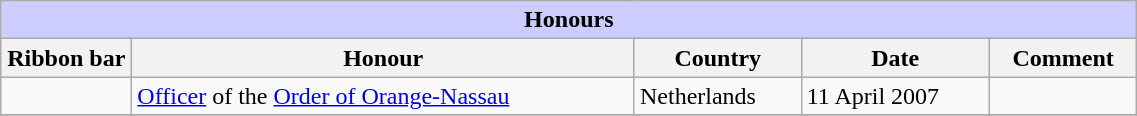<table class="wikitable" style="width:60%;">
<tr style="background:#ccf; text-align:center;">
<td colspan=5><strong>Honours</strong></td>
</tr>
<tr>
<th style="width:80px;">Ribbon bar</th>
<th>Honour</th>
<th>Country</th>
<th>Date</th>
<th>Comment</th>
</tr>
<tr>
<td></td>
<td><a href='#'>Officer</a> of the <a href='#'>Order of Orange-Nassau</a></td>
<td>Netherlands</td>
<td>11 April 2007</td>
<td></td>
</tr>
<tr>
</tr>
</table>
